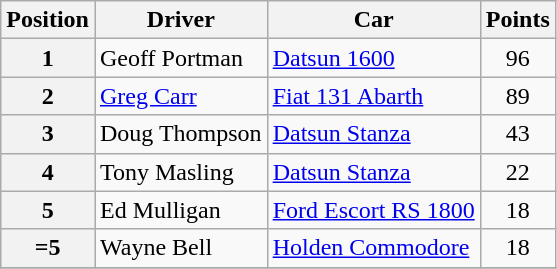<table class="wikitable" border="1">
<tr>
<th>Position</th>
<th>Driver</th>
<th>Car</th>
<th>Points</th>
</tr>
<tr>
<th>1</th>
<td>Geoff Portman</td>
<td><a href='#'>Datsun 1600</a></td>
<td align="center">96</td>
</tr>
<tr>
<th>2</th>
<td><a href='#'>Greg Carr</a></td>
<td><a href='#'>Fiat 131 Abarth</a></td>
<td align="center">89</td>
</tr>
<tr>
<th>3</th>
<td>Doug Thompson</td>
<td><a href='#'>Datsun Stanza</a></td>
<td align="center">43</td>
</tr>
<tr>
<th>4</th>
<td>Tony Masling</td>
<td><a href='#'>Datsun Stanza</a></td>
<td align="center">22</td>
</tr>
<tr>
<th>5</th>
<td>Ed Mulligan</td>
<td><a href='#'>Ford Escort RS 1800</a></td>
<td align="center">18</td>
</tr>
<tr>
<th>=5</th>
<td>Wayne Bell</td>
<td><a href='#'>Holden Commodore</a></td>
<td align="center">18</td>
</tr>
<tr>
</tr>
</table>
